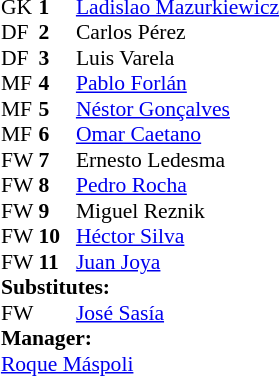<table cellspacing="0" cellpadding="0" style="font-size:90%; margin:0.2em auto;">
<tr>
<th width="25"></th>
<th width="25"></th>
</tr>
<tr>
<td>GK</td>
<td><strong>1</strong></td>
<td> <a href='#'>Ladislao Mazurkiewicz</a></td>
</tr>
<tr>
<td>DF</td>
<td><strong>2</strong></td>
<td> Carlos Pérez</td>
</tr>
<tr>
<td>DF</td>
<td><strong>3</strong></td>
<td> Luis Varela</td>
</tr>
<tr>
<td>MF</td>
<td><strong>4</strong></td>
<td> <a href='#'>Pablo Forlán</a></td>
</tr>
<tr>
<td>MF</td>
<td><strong>5</strong></td>
<td> <a href='#'>Néstor Gonçalves</a></td>
</tr>
<tr>
<td>MF</td>
<td><strong>6</strong></td>
<td> <a href='#'>Omar Caetano</a></td>
</tr>
<tr>
<td>FW</td>
<td><strong>7</strong></td>
<td> Ernesto Ledesma</td>
</tr>
<tr>
<td>FW</td>
<td><strong>8</strong></td>
<td> <a href='#'>Pedro Rocha</a></td>
</tr>
<tr>
<td>FW</td>
<td><strong>9</strong></td>
<td> Miguel Reznik</td>
<td></td>
<td></td>
</tr>
<tr>
<td>FW</td>
<td><strong>10</strong></td>
<td> <a href='#'>Héctor Silva</a></td>
</tr>
<tr>
<td>FW</td>
<td><strong>11</strong></td>
<td> <a href='#'>Juan Joya</a></td>
</tr>
<tr>
<td colspan=3><strong>Substitutes:</strong></td>
</tr>
<tr>
<td>FW</td>
<td></td>
<td> <a href='#'>José Sasía</a></td>
<td></td>
<td></td>
</tr>
<tr>
<td colspan=3><strong>Manager:</strong></td>
</tr>
<tr>
<td colspan=4> <a href='#'>Roque Máspoli</a></td>
</tr>
</table>
